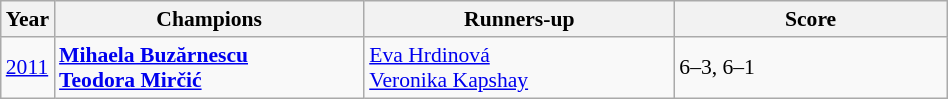<table class="wikitable" style="font-size:90%">
<tr>
<th>Year</th>
<th width="200">Champions</th>
<th width="200">Runners-up</th>
<th width="175">Score</th>
</tr>
<tr>
<td><a href='#'>2011</a></td>
<td> <strong><a href='#'>Mihaela Buzărnescu</a></strong> <br>  <strong><a href='#'>Teodora Mirčić</a></strong></td>
<td> <a href='#'>Eva Hrdinová</a> <br>  <a href='#'>Veronika Kapshay</a></td>
<td>6–3, 6–1</td>
</tr>
</table>
